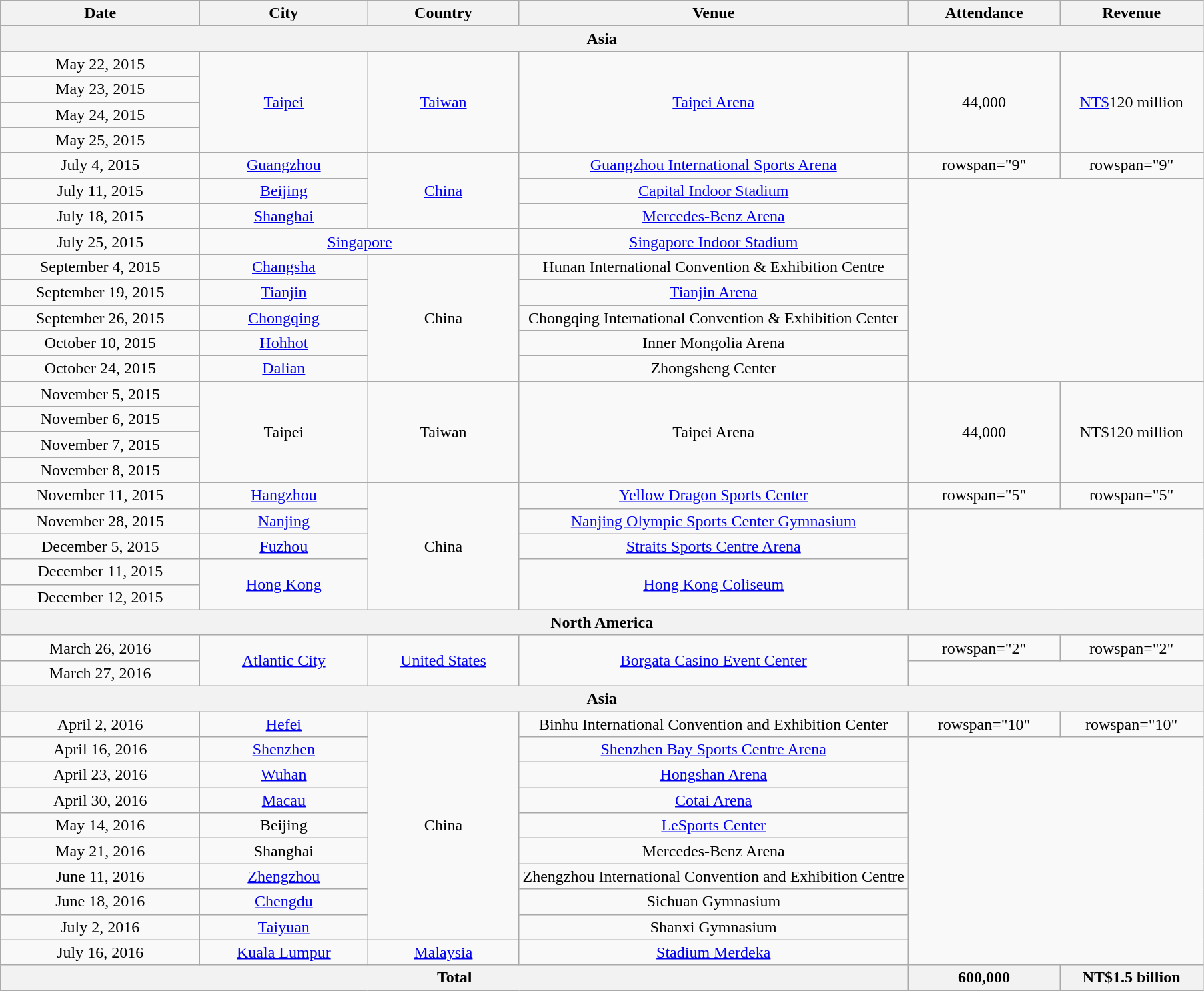<table class="wikitable plainrowheaders" style="text-align:center;">
<tr>
<th scope="col" style="width:12em;">Date</th>
<th scope="col" style="width:10em;">City</th>
<th scope="col" style="width:9em;">Country</th>
<th scope="col">Venue</th>
<th scope="col" style="width:9em;">Attendance</th>
<th scope="col" style="width:8.5em;">Revenue</th>
</tr>
<tr>
<th colspan="6">Asia</th>
</tr>
<tr>
<td>May 22, 2015</td>
<td rowspan="4"><a href='#'>Taipei</a></td>
<td rowspan="4"><a href='#'>Taiwan</a></td>
<td rowspan="4"><a href='#'>Taipei Arena</a></td>
<td rowspan="4">44,000</td>
<td rowspan="4"><a href='#'>NT$</a>120 million</td>
</tr>
<tr>
<td>May 23, 2015</td>
</tr>
<tr>
<td>May 24, 2015</td>
</tr>
<tr>
<td>May 25, 2015</td>
</tr>
<tr>
<td>July 4, 2015</td>
<td><a href='#'>Guangzhou</a></td>
<td rowspan="3"><a href='#'>China</a></td>
<td><a href='#'>Guangzhou International Sports Arena</a></td>
<td>rowspan="9" </td>
<td>rowspan="9" </td>
</tr>
<tr>
<td>July 11, 2015</td>
<td><a href='#'>Beijing</a></td>
<td><a href='#'>Capital Indoor Stadium</a></td>
</tr>
<tr>
<td>July 18, 2015</td>
<td><a href='#'>Shanghai</a></td>
<td><a href='#'>Mercedes-Benz Arena</a></td>
</tr>
<tr>
<td>July 25, 2015</td>
<td colspan="2"><a href='#'>Singapore</a></td>
<td><a href='#'>Singapore Indoor Stadium</a></td>
</tr>
<tr>
<td>September 4, 2015</td>
<td><a href='#'>Changsha</a></td>
<td rowspan="5">China</td>
<td>Hunan International Convention & Exhibition Centre</td>
</tr>
<tr>
<td>September 19, 2015</td>
<td><a href='#'>Tianjin</a></td>
<td><a href='#'>Tianjin Arena</a></td>
</tr>
<tr>
<td>September 26, 2015</td>
<td><a href='#'>Chongqing</a></td>
<td>Chongqing International Convention & Exhibition Center</td>
</tr>
<tr>
<td>October 10, 2015</td>
<td><a href='#'>Hohhot</a></td>
<td>Inner Mongolia Arena</td>
</tr>
<tr>
<td>October 24, 2015</td>
<td><a href='#'>Dalian</a></td>
<td>Zhongsheng Center</td>
</tr>
<tr>
<td>November 5, 2015</td>
<td rowspan="4">Taipei</td>
<td rowspan="4">Taiwan</td>
<td rowspan="4">Taipei Arena</td>
<td rowspan="4">44,000</td>
<td rowspan="4">NT$120 million</td>
</tr>
<tr>
<td>November 6, 2015</td>
</tr>
<tr>
<td>November 7, 2015</td>
</tr>
<tr>
<td>November 8, 2015</td>
</tr>
<tr>
<td>November 11, 2015</td>
<td><a href='#'>Hangzhou</a></td>
<td rowspan="5">China</td>
<td><a href='#'>Yellow Dragon Sports Center</a></td>
<td>rowspan="5" </td>
<td>rowspan="5" </td>
</tr>
<tr>
<td>November 28, 2015</td>
<td><a href='#'>Nanjing</a></td>
<td><a href='#'>Nanjing Olympic Sports Center Gymnasium</a></td>
</tr>
<tr>
<td>December 5, 2015</td>
<td><a href='#'>Fuzhou</a></td>
<td><a href='#'>Straits Sports Centre Arena</a></td>
</tr>
<tr>
<td>December 11, 2015</td>
<td rowspan="2"><a href='#'>Hong Kong</a></td>
<td rowspan="2"><a href='#'>Hong Kong Coliseum</a></td>
</tr>
<tr>
<td>December 12, 2015</td>
</tr>
<tr>
<th colspan="6">North America</th>
</tr>
<tr>
<td>March 26, 2016</td>
<td rowspan="2"><a href='#'>Atlantic City</a></td>
<td rowspan="2"><a href='#'>United States</a></td>
<td rowspan="2"><a href='#'>Borgata Casino Event Center</a></td>
<td>rowspan="2" </td>
<td>rowspan="2" </td>
</tr>
<tr>
<td>March 27, 2016</td>
</tr>
<tr>
<th colspan="6">Asia</th>
</tr>
<tr>
<td>April 2, 2016</td>
<td><a href='#'>Hefei</a></td>
<td rowspan="9">China</td>
<td>Binhu International Convention and Exhibition Center</td>
<td>rowspan="10" </td>
<td>rowspan="10" </td>
</tr>
<tr>
<td>April 16, 2016</td>
<td><a href='#'>Shenzhen</a></td>
<td><a href='#'>Shenzhen Bay Sports Centre Arena</a></td>
</tr>
<tr>
<td>April 23, 2016</td>
<td><a href='#'>Wuhan</a></td>
<td><a href='#'>Hongshan Arena</a></td>
</tr>
<tr>
<td>April 30, 2016</td>
<td><a href='#'>Macau</a></td>
<td><a href='#'>Cotai Arena</a></td>
</tr>
<tr>
<td>May 14, 2016</td>
<td>Beijing</td>
<td><a href='#'>LeSports Center</a></td>
</tr>
<tr>
<td>May 21, 2016</td>
<td>Shanghai</td>
<td>Mercedes-Benz Arena</td>
</tr>
<tr>
<td>June 11, 2016</td>
<td><a href='#'>Zhengzhou</a></td>
<td>Zhengzhou International Convention and Exhibition Centre</td>
</tr>
<tr>
<td>June 18, 2016</td>
<td><a href='#'>Chengdu</a></td>
<td>Sichuan Gymnasium</td>
</tr>
<tr>
<td>July 2, 2016</td>
<td><a href='#'>Taiyuan</a></td>
<td>Shanxi Gymnasium</td>
</tr>
<tr>
<td>July 16, 2016</td>
<td><a href='#'>Kuala Lumpur</a></td>
<td><a href='#'>Malaysia</a></td>
<td><a href='#'>Stadium Merdeka</a></td>
</tr>
<tr>
<th colspan="4">Total</th>
<th>600,000</th>
<th>NT$1.5 billion</th>
</tr>
</table>
